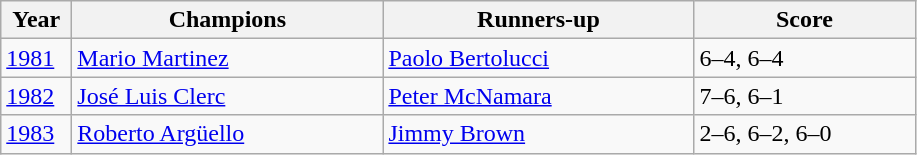<table class="wikitable">
<tr>
<th style="width:40px">Year</th>
<th style="width:200px">Champions</th>
<th style="width:200px">Runners-up</th>
<th style="width:140px" class="unsortable">Score</th>
</tr>
<tr>
<td><a href='#'>1981</a></td>
<td> <a href='#'>Mario Martinez</a></td>
<td> <a href='#'>Paolo Bertolucci</a></td>
<td>6–4, 6–4</td>
</tr>
<tr>
<td><a href='#'>1982</a></td>
<td> <a href='#'>José Luis Clerc</a></td>
<td> <a href='#'>Peter McNamara</a></td>
<td>7–6, 6–1</td>
</tr>
<tr>
<td><a href='#'>1983</a></td>
<td> <a href='#'>Roberto Argüello</a></td>
<td> <a href='#'>Jimmy Brown</a></td>
<td>2–6, 6–2, 6–0</td>
</tr>
</table>
